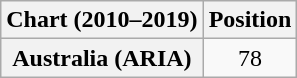<table class="wikitable plainrowheaders" style="text-align:center">
<tr>
<th scope="col">Chart (2010–2019)</th>
<th scope="col">Position</th>
</tr>
<tr>
<th scope="row">Australia (ARIA)</th>
<td>78</td>
</tr>
</table>
